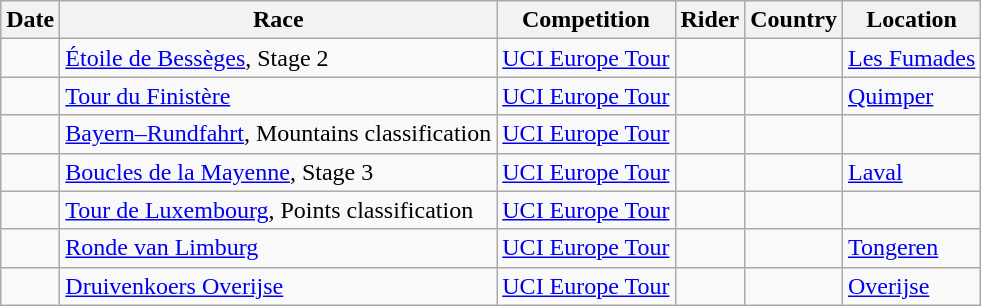<table class="wikitable sortable">
<tr>
<th>Date</th>
<th>Race</th>
<th>Competition</th>
<th>Rider</th>
<th>Country</th>
<th>Location</th>
</tr>
<tr>
<td></td>
<td><a href='#'>Étoile de Bessèges</a>, Stage 2</td>
<td><a href='#'>UCI Europe Tour</a></td>
<td></td>
<td></td>
<td><a href='#'>Les Fumades</a></td>
</tr>
<tr>
<td></td>
<td><a href='#'>Tour du Finistère</a></td>
<td><a href='#'>UCI Europe Tour</a></td>
<td></td>
<td></td>
<td><a href='#'>Quimper</a></td>
</tr>
<tr>
<td></td>
<td><a href='#'>Bayern–Rundfahrt</a>, Mountains classification</td>
<td><a href='#'>UCI Europe Tour</a></td>
<td></td>
<td></td>
<td></td>
</tr>
<tr>
<td></td>
<td><a href='#'>Boucles de la Mayenne</a>, Stage 3</td>
<td><a href='#'>UCI Europe Tour</a></td>
<td></td>
<td></td>
<td><a href='#'>Laval</a></td>
</tr>
<tr>
<td></td>
<td><a href='#'>Tour de Luxembourg</a>, Points classification</td>
<td><a href='#'>UCI Europe Tour</a></td>
<td></td>
<td></td>
<td></td>
</tr>
<tr>
<td></td>
<td><a href='#'>Ronde van Limburg</a></td>
<td><a href='#'>UCI Europe Tour</a></td>
<td></td>
<td></td>
<td><a href='#'>Tongeren</a></td>
</tr>
<tr>
<td></td>
<td><a href='#'>Druivenkoers Overijse</a></td>
<td><a href='#'>UCI Europe Tour</a></td>
<td></td>
<td></td>
<td><a href='#'>Overijse</a></td>
</tr>
</table>
